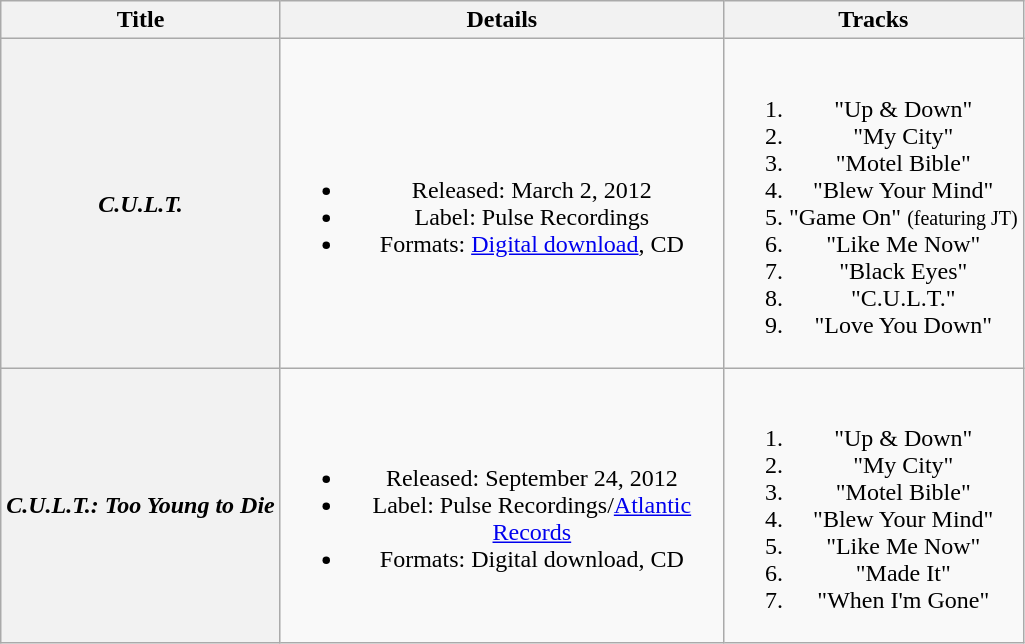<table class="wikitable plainrowheaders" style="text-align:center;">
<tr>
<th scope="col">Title</th>
<th scope="col" style="width:18em;">Details</th>
<th scope="col">Tracks</th>
</tr>
<tr>
<th scope="row"><em>C.U.L.T.</em></th>
<td><br><ul><li>Released: March 2, 2012</li><li>Label: Pulse Recordings</li><li>Formats: <a href='#'>Digital download</a>, CD</li></ul></td>
<td valign="top"><br><ol><li>"Up & Down"</li><li>"My City"</li><li>"Motel Bible"</li><li>"Blew Your Mind"</li><li>"Game On" <small>(featuring JT)</small></li><li>"Like Me Now"</li><li>"Black Eyes"</li><li>"C.U.L.T."</li><li>"Love You Down"</li></ol></td>
</tr>
<tr>
<th scope="row"><em>C.U.L.T.: Too Young to Die</em></th>
<td><br><ul><li>Released: September 24, 2012</li><li>Label: Pulse Recordings/<a href='#'>Atlantic Records</a></li><li>Formats: Digital download, CD</li></ul></td>
<td valign="top"><br><ol><li>"Up & Down"</li><li>"My City"</li><li>"Motel Bible"</li><li>"Blew Your Mind"</li><li>"Like Me Now"</li><li>"Made It"</li><li>"When I'm Gone"</li></ol></td>
</tr>
</table>
